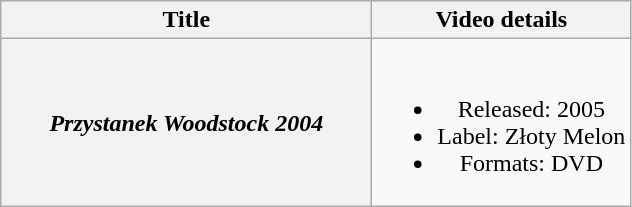<table class="wikitable plainrowheaders" style="text-align:center;">
<tr>
<th scope="col" style="width:15em;">Title</th>
<th scope="col">Video details</th>
</tr>
<tr>
<th scope="row"><em>Przystanek Woodstock 2004</em></th>
<td><br><ul><li>Released: 2005</li><li>Label: Złoty Melon</li><li>Formats: DVD</li></ul></td>
</tr>
</table>
